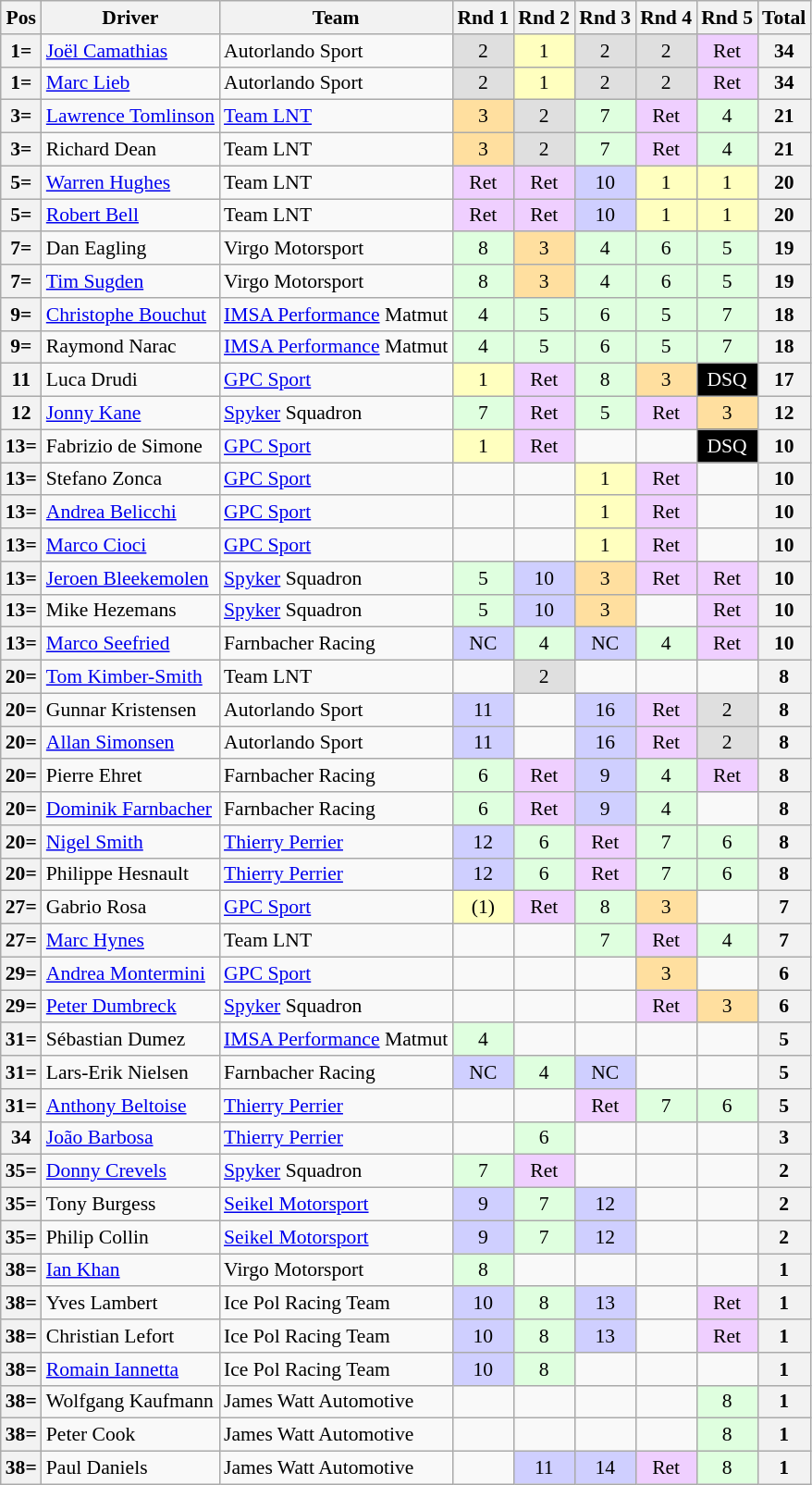<table class="wikitable" style="font-size: 90%; text-align: center;">
<tr>
<th>Pos</th>
<th>Driver</th>
<th>Team</th>
<th>Rnd 1</th>
<th>Rnd 2</th>
<th>Rnd 3</th>
<th>Rnd 4</th>
<th>Rnd 5</th>
<th>Total</th>
</tr>
<tr>
<th>1=</th>
<td align=left> <a href='#'>Joël Camathias</a></td>
<td align=left> Autorlando Sport</td>
<td style="background:#dfdfdf;">2</td>
<td style="background:#ffffbf;">1</td>
<td style="background:#dfdfdf;">2</td>
<td style="background:#dfdfdf;">2</td>
<td style="background:#efcfff;">Ret</td>
<th>34</th>
</tr>
<tr>
<th>1=</th>
<td align=left> <a href='#'>Marc Lieb</a></td>
<td align=left> Autorlando Sport</td>
<td style="background:#dfdfdf;">2</td>
<td style="background:#ffffbf;">1</td>
<td style="background:#dfdfdf;">2</td>
<td style="background:#dfdfdf;">2</td>
<td style="background:#efcfff;">Ret</td>
<th>34</th>
</tr>
<tr>
<th>3=</th>
<td align=left> <a href='#'>Lawrence Tomlinson</a></td>
<td align=left> <a href='#'>Team LNT</a></td>
<td style="background:#ffdf9f;">3</td>
<td style="background:#dfdfdf;">2</td>
<td style="background:#dfffdf;">7</td>
<td style="background:#efcfff;">Ret</td>
<td style="background:#dfffdf;">4</td>
<th>21</th>
</tr>
<tr>
<th>3=</th>
<td align=left> Richard Dean</td>
<td align=left> Team LNT</td>
<td style="background:#ffdf9f;">3</td>
<td style="background:#dfdfdf;">2</td>
<td style="background:#dfffdf;">7</td>
<td style="background:#efcfff;">Ret</td>
<td style="background:#dfffdf;">4</td>
<th>21</th>
</tr>
<tr>
<th>5=</th>
<td align=left> <a href='#'>Warren Hughes</a></td>
<td align=left> Team LNT</td>
<td style="background:#efcfff;">Ret</td>
<td style="background:#efcfff;">Ret</td>
<td style="background:#cfcfff;">10</td>
<td style="background:#ffffbf;">1</td>
<td style="background:#ffffbf;">1</td>
<th>20</th>
</tr>
<tr>
<th>5=</th>
<td align=left> <a href='#'>Robert Bell</a></td>
<td align=left> Team LNT</td>
<td style="background:#efcfff;">Ret</td>
<td style="background:#efcfff;">Ret</td>
<td style="background:#cfcfff;">10</td>
<td style="background:#ffffbf;">1</td>
<td style="background:#ffffbf;">1</td>
<th>20</th>
</tr>
<tr>
<th>7=</th>
<td align=left> Dan Eagling</td>
<td align=left> Virgo Motorsport</td>
<td style="background:#dfffdf;">8</td>
<td style="background:#ffdf9f;">3</td>
<td style="background:#dfffdf;">4</td>
<td style="background:#dfffdf;">6</td>
<td style="background:#dfffdf;">5</td>
<th>19</th>
</tr>
<tr>
<th>7=</th>
<td align=left> <a href='#'>Tim Sugden</a></td>
<td align=left> Virgo Motorsport</td>
<td style="background:#dfffdf;">8</td>
<td style="background:#ffdf9f;">3</td>
<td style="background:#dfffdf;">4</td>
<td style="background:#dfffdf;">6</td>
<td style="background:#dfffdf;">5</td>
<th>19</th>
</tr>
<tr>
<th>9=</th>
<td align=left> <a href='#'>Christophe Bouchut</a></td>
<td align=left> <a href='#'>IMSA Performance</a> Matmut</td>
<td style="background:#dfffdf;">4</td>
<td style="background:#dfffdf;">5</td>
<td style="background:#dfffdf;">6</td>
<td style="background:#dfffdf;">5</td>
<td style="background:#dfffdf;">7</td>
<th>18</th>
</tr>
<tr>
<th>9=</th>
<td align=left> Raymond Narac</td>
<td align=left> <a href='#'>IMSA Performance</a> Matmut</td>
<td style="background:#dfffdf;">4</td>
<td style="background:#dfffdf;">5</td>
<td style="background:#dfffdf;">6</td>
<td style="background:#dfffdf;">5</td>
<td style="background:#dfffdf;">7</td>
<th>18</th>
</tr>
<tr>
<th>11</th>
<td align=left> Luca Drudi</td>
<td align=left> <a href='#'>GPC Sport</a></td>
<td style="background:#ffffbf;">1</td>
<td style="background:#efcfff;">Ret</td>
<td style="background:#dfffdf;">8</td>
<td style="background:#ffdf9f;">3</td>
<td style="background:#000000; color:white;">DSQ</td>
<th>17</th>
</tr>
<tr>
<th>12</th>
<td align=left> <a href='#'>Jonny Kane</a></td>
<td align=left> <a href='#'>Spyker</a> Squadron</td>
<td style="background:#dfffdf;">7</td>
<td style="background:#efcfff;">Ret</td>
<td style="background:#dfffdf;">5</td>
<td style="background:#efcfff;">Ret</td>
<td style="background:#ffdf9f;">3</td>
<th>12</th>
</tr>
<tr>
<th>13=</th>
<td align=left> Fabrizio de Simone</td>
<td align=left> <a href='#'>GPC Sport</a></td>
<td style="background:#ffffbf;">1</td>
<td style="background:#efcfff;">Ret</td>
<td></td>
<td></td>
<td style="background:#000000; color:white">DSQ</td>
<th align="center">10</th>
</tr>
<tr>
<th>13=</th>
<td align=left> Stefano Zonca</td>
<td align=left> <a href='#'>GPC Sport</a></td>
<td></td>
<td></td>
<td style="background:#ffffbf;">1</td>
<td style="background:#efcfff;">Ret</td>
<td></td>
<th>10</th>
</tr>
<tr>
<th>13=</th>
<td align=left> <a href='#'>Andrea Belicchi</a></td>
<td align=left> <a href='#'>GPC Sport</a></td>
<td></td>
<td></td>
<td style="background:#ffffbf;">1</td>
<td style="background:#efcfff;">Ret</td>
<td></td>
<th>10</th>
</tr>
<tr>
<th>13=</th>
<td align=left> <a href='#'>Marco Cioci</a></td>
<td align=left> <a href='#'>GPC Sport</a></td>
<td></td>
<td></td>
<td style="background:#ffffbf;">1</td>
<td style="background:#efcfff;">Ret</td>
<td></td>
<th>10</th>
</tr>
<tr>
<th>13=</th>
<td align=left> <a href='#'>Jeroen Bleekemolen</a></td>
<td align=left> <a href='#'>Spyker</a> Squadron</td>
<td style="background:#dfffdf;">5</td>
<td style="background:#cfcfff;">10</td>
<td style="background:#ffdf9f;">3</td>
<td style="background:#efcfff;">Ret</td>
<td style="background:#efcfff;">Ret</td>
<th>10</th>
</tr>
<tr>
<th>13=</th>
<td align=left> Mike Hezemans</td>
<td align=left> <a href='#'>Spyker</a> Squadron</td>
<td style="background:#dfffdf;">5</td>
<td style="background:#cfcfff;">10</td>
<td style="background:#ffdf9f;">3</td>
<td></td>
<td style="background:#efcfff;">Ret</td>
<th>10</th>
</tr>
<tr>
<th>13=</th>
<td align=left> <a href='#'>Marco Seefried</a></td>
<td align=left> Farnbacher Racing</td>
<td style="background:#cfcfff;">NC</td>
<td style="background:#dfffdf;">4</td>
<td style="background:#cfcfff;">NC</td>
<td style="background:#dfffdf;">4</td>
<td style="background:#efcfff;">Ret</td>
<th>10</th>
</tr>
<tr>
<th>20=</th>
<td align=left> <a href='#'>Tom Kimber-Smith</a></td>
<td align=left> Team LNT</td>
<td></td>
<td style="background:#dfdfdf;">2</td>
<td></td>
<td></td>
<td></td>
<th>8</th>
</tr>
<tr>
<th>20=</th>
<td align=left> Gunnar Kristensen</td>
<td align=left> Autorlando Sport</td>
<td style="background:#cfcfff;">11</td>
<td></td>
<td style="background:#cfcfff;">16</td>
<td style="background:#efcfff;">Ret</td>
<td style="background:#dfdfdf;">2</td>
<th>8</th>
</tr>
<tr>
<th>20=</th>
<td align=left> <a href='#'>Allan Simonsen</a></td>
<td align=left> Autorlando Sport</td>
<td style="background:#cfcfff;">11</td>
<td></td>
<td style="background:#cfcfff;">16</td>
<td style="background:#efcfff;">Ret</td>
<td style="background:#dfdfdf;">2</td>
<th>8</th>
</tr>
<tr>
<th>20=</th>
<td align=left> Pierre Ehret</td>
<td align=left> Farnbacher Racing</td>
<td style="background:#dfffdf;">6</td>
<td style="background:#efcfff;">Ret</td>
<td style="background:#cfcfff;">9</td>
<td style="background:#dfffdf;">4</td>
<td style="background:#efcfff;">Ret</td>
<th>8</th>
</tr>
<tr>
<th>20=</th>
<td align=left> <a href='#'>Dominik Farnbacher</a></td>
<td align=left> Farnbacher Racing</td>
<td style="background:#dfffdf;">6</td>
<td style="background:#efcfff;">Ret</td>
<td style="background:#cfcfff;">9</td>
<td style="background:#dfffdf;">4</td>
<td></td>
<th>8</th>
</tr>
<tr>
<th>20=</th>
<td align=left> <a href='#'>Nigel Smith</a></td>
<td align=left> <a href='#'>Thierry Perrier</a></td>
<td style="background:#cfcfff;">12</td>
<td style="background:#dfffdf;">6</td>
<td style="background:#efcfff;">Ret</td>
<td style="background:#dfffdf;">7</td>
<td style="background:#dfffdf;">6</td>
<th>8</th>
</tr>
<tr>
<th>20=</th>
<td align=left> Philippe Hesnault</td>
<td align=left> <a href='#'>Thierry Perrier</a></td>
<td style="background:#cfcfff;">12</td>
<td style="background:#dfffdf;">6</td>
<td style="background:#efcfff;">Ret</td>
<td style="background:#dfffdf;">7</td>
<td style="background:#dfffdf;">6</td>
<th>8</th>
</tr>
<tr>
<th>27=</th>
<td align=left> Gabrio Rosa</td>
<td align=left> <a href='#'>GPC Sport</a></td>
<td style="background:#ffffbf;">(1)</td>
<td style="background:#efcfff;">Ret</td>
<td style="background:#dfffdf;">8</td>
<td style="background:#ffdf9f;">3</td>
<td></td>
<th>7</th>
</tr>
<tr>
<th>27=</th>
<td align=left> <a href='#'>Marc Hynes</a></td>
<td align=left> Team LNT</td>
<td></td>
<td></td>
<td style="background:#dfffdf;">7</td>
<td style="background:#efcfff;">Ret</td>
<td style="background:#dfffdf;">4</td>
<th>7</th>
</tr>
<tr>
<th>29=</th>
<td align=left> <a href='#'>Andrea Montermini</a></td>
<td align=left> <a href='#'>GPC Sport</a></td>
<td></td>
<td></td>
<td></td>
<td style="background:#ffdf9f;">3</td>
<td></td>
<th>6</th>
</tr>
<tr>
<th>29=</th>
<td align=left> <a href='#'>Peter Dumbreck</a></td>
<td align=left> <a href='#'>Spyker</a> Squadron</td>
<td></td>
<td></td>
<td></td>
<td style="background:#efcfff;">Ret</td>
<td style="background:#ffdf9f;">3</td>
<th>6</th>
</tr>
<tr>
<th>31=</th>
<td align=left> Sébastian Dumez</td>
<td align=left> <a href='#'>IMSA Performance</a> Matmut</td>
<td style="background:#dfffdf;">4</td>
<td></td>
<td></td>
<td></td>
<td></td>
<th>5</th>
</tr>
<tr>
<th>31=</th>
<td align=left> Lars-Erik Nielsen</td>
<td align=left> Farnbacher Racing</td>
<td style="background:#cfcfff;">NC</td>
<td style="background:#dfffdf;">4</td>
<td style="background:#cfcfff;">NC</td>
<td></td>
<td></td>
<th>5</th>
</tr>
<tr>
<th>31=</th>
<td align=left> <a href='#'>Anthony Beltoise</a></td>
<td align=left> <a href='#'>Thierry Perrier</a></td>
<td></td>
<td></td>
<td style="background:#efcfff;">Ret</td>
<td style="background:#dfffdf;">7</td>
<td style="background:#dfffdf;">6</td>
<th>5</th>
</tr>
<tr>
<th>34</th>
<td align=left> <a href='#'>João Barbosa</a></td>
<td align=left> <a href='#'>Thierry Perrier</a></td>
<td></td>
<td style="background:#dfffdf;">6</td>
<td></td>
<td></td>
<td></td>
<th>3</th>
</tr>
<tr>
<th>35=</th>
<td align=left> <a href='#'>Donny Crevels</a></td>
<td align=left> <a href='#'>Spyker</a> Squadron</td>
<td style="background:#dfffdf;">7</td>
<td style="background:#efcfff;">Ret</td>
<td></td>
<td></td>
<td></td>
<th>2</th>
</tr>
<tr>
<th>35=</th>
<td align=left> Tony Burgess</td>
<td align=left> <a href='#'>Seikel Motorsport</a></td>
<td style="background:#cfcfff;">9</td>
<td style="background:#dfffdf;">7</td>
<td style="background:#cfcfff;">12</td>
<td></td>
<td></td>
<th>2</th>
</tr>
<tr>
<th>35=</th>
<td align=left> Philip Collin</td>
<td align=left> <a href='#'>Seikel Motorsport</a></td>
<td style="background:#cfcfff;">9</td>
<td style="background:#dfffdf;">7</td>
<td style="background:#cfcfff;">12</td>
<td></td>
<td></td>
<th>2</th>
</tr>
<tr>
<th>38=</th>
<td align=left> <a href='#'>Ian Khan</a></td>
<td align=left> Virgo Motorsport</td>
<td style="background:#dfffdf;">8</td>
<td></td>
<td></td>
<td></td>
<td></td>
<th>1</th>
</tr>
<tr>
<th>38=</th>
<td align=left> Yves Lambert</td>
<td align=left> Ice Pol Racing Team</td>
<td style="background:#cfcfff;">10</td>
<td style="background:#dfffdf;">8</td>
<td style="background:#cfcfff;">13</td>
<td></td>
<td style="background:#efcfff;">Ret</td>
<th>1</th>
</tr>
<tr>
<th>38=</th>
<td align=left> Christian Lefort</td>
<td align=left> Ice Pol Racing Team</td>
<td style="background:#cfcfff;">10</td>
<td style="background:#dfffdf;">8</td>
<td style="background:#cfcfff;">13</td>
<td></td>
<td style="background:#efcfff;">Ret</td>
<th>1</th>
</tr>
<tr>
<th>38=</th>
<td align=left> <a href='#'>Romain Iannetta</a></td>
<td align=left> Ice Pol Racing Team</td>
<td style="background:#cfcfff;">10</td>
<td style="background:#dfffdf;">8</td>
<td></td>
<td></td>
<td></td>
<th>1</th>
</tr>
<tr>
<th>38=</th>
<td align=left> Wolfgang Kaufmann</td>
<td align=left> James Watt Automotive</td>
<td></td>
<td></td>
<td></td>
<td></td>
<td style="background:#dfffdf;">8</td>
<th>1</th>
</tr>
<tr>
<th>38=</th>
<td align=left> Peter Cook</td>
<td align=left> James Watt Automotive</td>
<td></td>
<td></td>
<td></td>
<td></td>
<td style="background:#dfffdf;">8</td>
<th>1</th>
</tr>
<tr>
<th>38=</th>
<td align=left> Paul Daniels</td>
<td align=left> James Watt Automotive</td>
<td></td>
<td style="background:#cfcfff;">11</td>
<td style="background:#cfcfff;">14</td>
<td style="background:#efcfff;">Ret</td>
<td style="background:#dfffdf;">8</td>
<th>1</th>
</tr>
</table>
